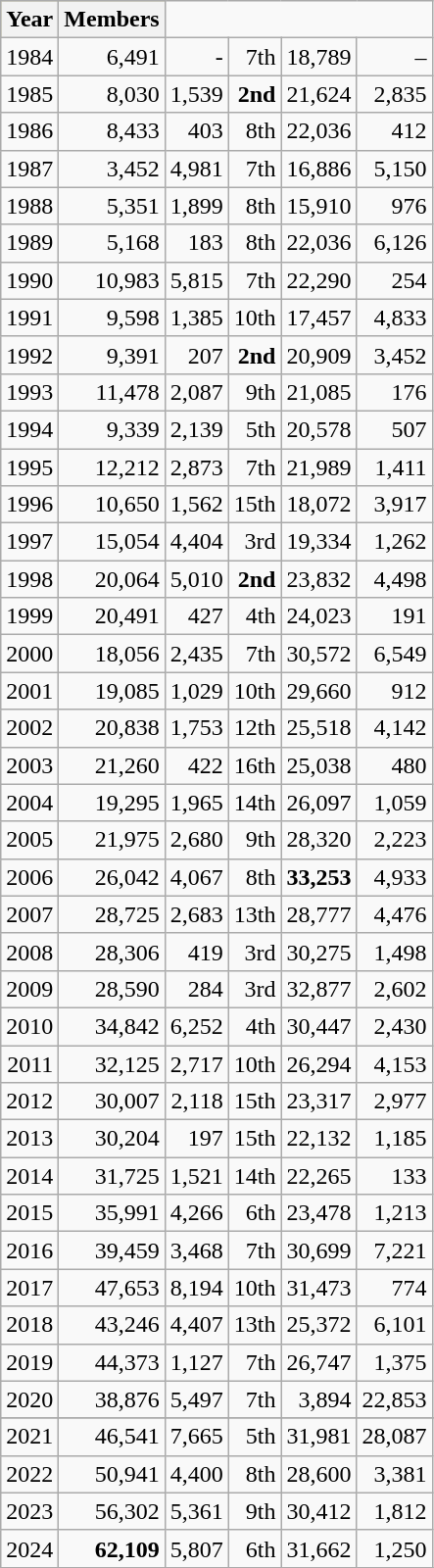<table class="wikitable">
<tr style="background:#bdb76b;">
<th>Year</th>
<th>Members</th>
</tr>
<tr align=right>
<td>1984</td>
<td>6,491</td>
<td>-</td>
<td>7th</td>
<td>18,789</td>
<td>–</td>
</tr>
<tr align=right>
<td>1985</td>
<td>8,030</td>
<td> 1,539</td>
<td><strong>2nd</strong></td>
<td>21,624</td>
<td> 2,835</td>
</tr>
<tr align=right>
<td>1986</td>
<td>8,433</td>
<td> 403</td>
<td>8th</td>
<td>22,036</td>
<td> 412</td>
</tr>
<tr align=right>
<td>1987</td>
<td>3,452</td>
<td> 4,981</td>
<td>7th</td>
<td>16,886</td>
<td> 5,150</td>
</tr>
<tr align=right>
<td>1988</td>
<td>5,351</td>
<td> 1,899</td>
<td>8th</td>
<td>15,910</td>
<td> 976</td>
</tr>
<tr align=right>
<td>1989</td>
<td>5,168</td>
<td> 183</td>
<td>8th</td>
<td>22,036</td>
<td> 6,126</td>
</tr>
<tr align=right>
<td>1990</td>
<td>10,983</td>
<td> 5,815</td>
<td>7th</td>
<td>22,290</td>
<td> 254</td>
</tr>
<tr align=right>
<td>1991</td>
<td>9,598</td>
<td> 1,385</td>
<td>10th</td>
<td>17,457</td>
<td> 4,833</td>
</tr>
<tr align=right>
<td>1992</td>
<td>9,391</td>
<td> 207</td>
<td><strong>2nd</strong></td>
<td>20,909</td>
<td> 3,452</td>
</tr>
<tr align=right>
<td>1993</td>
<td>11,478</td>
<td> 2,087</td>
<td>9th</td>
<td>21,085</td>
<td> 176</td>
</tr>
<tr align=right>
<td>1994</td>
<td>9,339</td>
<td> 2,139</td>
<td>5th</td>
<td>20,578</td>
<td> 507</td>
</tr>
<tr align=right>
<td>1995</td>
<td>12,212</td>
<td> 2,873</td>
<td>7th</td>
<td>21,989</td>
<td> 1,411</td>
</tr>
<tr align=right>
<td>1996</td>
<td>10,650</td>
<td> 1,562</td>
<td>15th</td>
<td>18,072</td>
<td> 3,917</td>
</tr>
<tr align=right>
<td>1997</td>
<td>15,054</td>
<td> 4,404</td>
<td>3rd</td>
<td>19,334</td>
<td> 1,262</td>
</tr>
<tr align=right>
<td>1998</td>
<td>20,064</td>
<td> 5,010</td>
<td><strong>2nd</strong></td>
<td>23,832</td>
<td> 4,498</td>
</tr>
<tr align=right>
<td>1999</td>
<td>20,491</td>
<td> 427</td>
<td>4th</td>
<td>24,023</td>
<td> 191</td>
</tr>
<tr align=right>
<td>2000</td>
<td>18,056</td>
<td> 2,435</td>
<td>7th</td>
<td>30,572</td>
<td> 6,549</td>
</tr>
<tr align=right>
<td>2001</td>
<td>19,085</td>
<td> 1,029</td>
<td>10th</td>
<td>29,660</td>
<td> 912</td>
</tr>
<tr align=right>
<td>2002</td>
<td>20,838</td>
<td> 1,753</td>
<td>12th</td>
<td>25,518</td>
<td> 4,142</td>
</tr>
<tr align=right>
<td>2003</td>
<td>21,260</td>
<td> 422</td>
<td>16th</td>
<td>25,038</td>
<td> 480</td>
</tr>
<tr align=right>
<td>2004</td>
<td>19,295</td>
<td> 1,965</td>
<td>14th</td>
<td>26,097</td>
<td> 1,059</td>
</tr>
<tr align=right>
<td>2005</td>
<td>21,975</td>
<td> 2,680</td>
<td>9th</td>
<td>28,320</td>
<td> 2,223</td>
</tr>
<tr align=right>
<td>2006</td>
<td>26,042</td>
<td> 4,067</td>
<td>8th</td>
<td><strong>33,253</strong></td>
<td> 4,933</td>
</tr>
<tr align=right>
<td>2007</td>
<td>28,725</td>
<td> 2,683</td>
<td>13th</td>
<td>28,777</td>
<td> 4,476</td>
</tr>
<tr align=right>
<td>2008</td>
<td>28,306</td>
<td> 419</td>
<td>3rd</td>
<td>30,275</td>
<td> 1,498</td>
</tr>
<tr align=right>
<td>2009</td>
<td>28,590</td>
<td> 284</td>
<td>3rd</td>
<td>32,877</td>
<td> 2,602</td>
</tr>
<tr align=right>
<td>2010</td>
<td>34,842</td>
<td> 6,252</td>
<td>4th</td>
<td>30,447</td>
<td> 2,430</td>
</tr>
<tr align=right>
<td>2011</td>
<td>32,125</td>
<td> 2,717</td>
<td>10th</td>
<td>26,294</td>
<td> 4,153</td>
</tr>
<tr align=right>
<td>2012</td>
<td>30,007</td>
<td> 2,118</td>
<td>15th</td>
<td>23,317</td>
<td> 2,977</td>
</tr>
<tr align=right>
<td>2013</td>
<td>30,204</td>
<td> 197</td>
<td>15th</td>
<td>22,132</td>
<td> 1,185</td>
</tr>
<tr align=right>
<td>2014</td>
<td>31,725</td>
<td> 1,521</td>
<td>14th</td>
<td>22,265</td>
<td> 133</td>
</tr>
<tr align=right>
<td>2015</td>
<td>35,991</td>
<td> 4,266</td>
<td>6th</td>
<td>23,478</td>
<td> 1,213</td>
</tr>
<tr align=right>
<td>2016</td>
<td>39,459</td>
<td> 3,468</td>
<td>7th</td>
<td>30,699</td>
<td> 7,221</td>
</tr>
<tr align=right>
<td>2017</td>
<td>47,653</td>
<td> 8,194</td>
<td>10th</td>
<td>31,473</td>
<td> 774</td>
</tr>
<tr align=right>
<td>2018</td>
<td>43,246</td>
<td> 4,407</td>
<td>13th</td>
<td>25,372</td>
<td> 6,101</td>
</tr>
<tr align=right>
<td>2019</td>
<td>44,373</td>
<td> 1,127</td>
<td>7th</td>
<td>26,747</td>
<td> 1,375</td>
</tr>
<tr align=right>
<td>2020</td>
<td>38,876</td>
<td> 5,497</td>
<td>7th</td>
<td>3,894</td>
<td> 22,853</td>
</tr>
<tr align=right>
</tr>
<tr align=right>
<td>2021</td>
<td>46,541</td>
<td> 7,665</td>
<td>5th</td>
<td>31,981</td>
<td> 28,087</td>
</tr>
<tr align=right>
<td>2022</td>
<td>50,941</td>
<td> 4,400</td>
<td>8th</td>
<td>28,600</td>
<td> 3,381</td>
</tr>
<tr align=right>
<td>2023</td>
<td>56,302</td>
<td> 5,361</td>
<td>9th</td>
<td>30,412</td>
<td> 1,812</td>
</tr>
<tr align=right>
<td>2024</td>
<td><strong>62,109</strong></td>
<td> 5,807</td>
<td>6th</td>
<td>31,662</td>
<td> 1,250</td>
</tr>
<tr align=right>
</tr>
</table>
